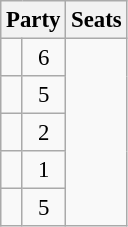<table class="wikitable" style="font-size: 95%;">
<tr>
<th colspan=2>Party</th>
<th>Seats</th>
</tr>
<tr>
<td></td>
<td align="center">6</td>
</tr>
<tr>
<td></td>
<td align="center">5</td>
</tr>
<tr>
<td></td>
<td align="center">2</td>
</tr>
<tr>
<td></td>
<td align="center">1</td>
</tr>
<tr>
<td></td>
<td align="center">5</td>
</tr>
</table>
